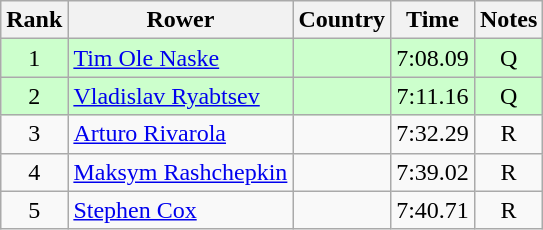<table class="wikitable" style="text-align:center">
<tr>
<th>Rank</th>
<th>Rower</th>
<th>Country</th>
<th>Time</th>
<th>Notes</th>
</tr>
<tr bgcolor=ccffcc>
<td>1</td>
<td align="left"><a href='#'>Tim Ole Naske</a></td>
<td align="left"></td>
<td>7:08.09</td>
<td>Q</td>
</tr>
<tr bgcolor=ccffcc>
<td>2</td>
<td align="left"><a href='#'>Vladislav Ryabtsev</a></td>
<td align="left"></td>
<td>7:11.16</td>
<td>Q</td>
</tr>
<tr>
<td>3</td>
<td align="left"><a href='#'>Arturo Rivarola</a></td>
<td align="left"></td>
<td>7:32.29</td>
<td>R</td>
</tr>
<tr>
<td>4</td>
<td align="left"><a href='#'>Maksym Rashchepkin</a></td>
<td align="left"></td>
<td>7:39.02</td>
<td>R</td>
</tr>
<tr>
<td>5</td>
<td align="left"><a href='#'>Stephen Cox</a></td>
<td align="left"></td>
<td>7:40.71</td>
<td>R</td>
</tr>
</table>
